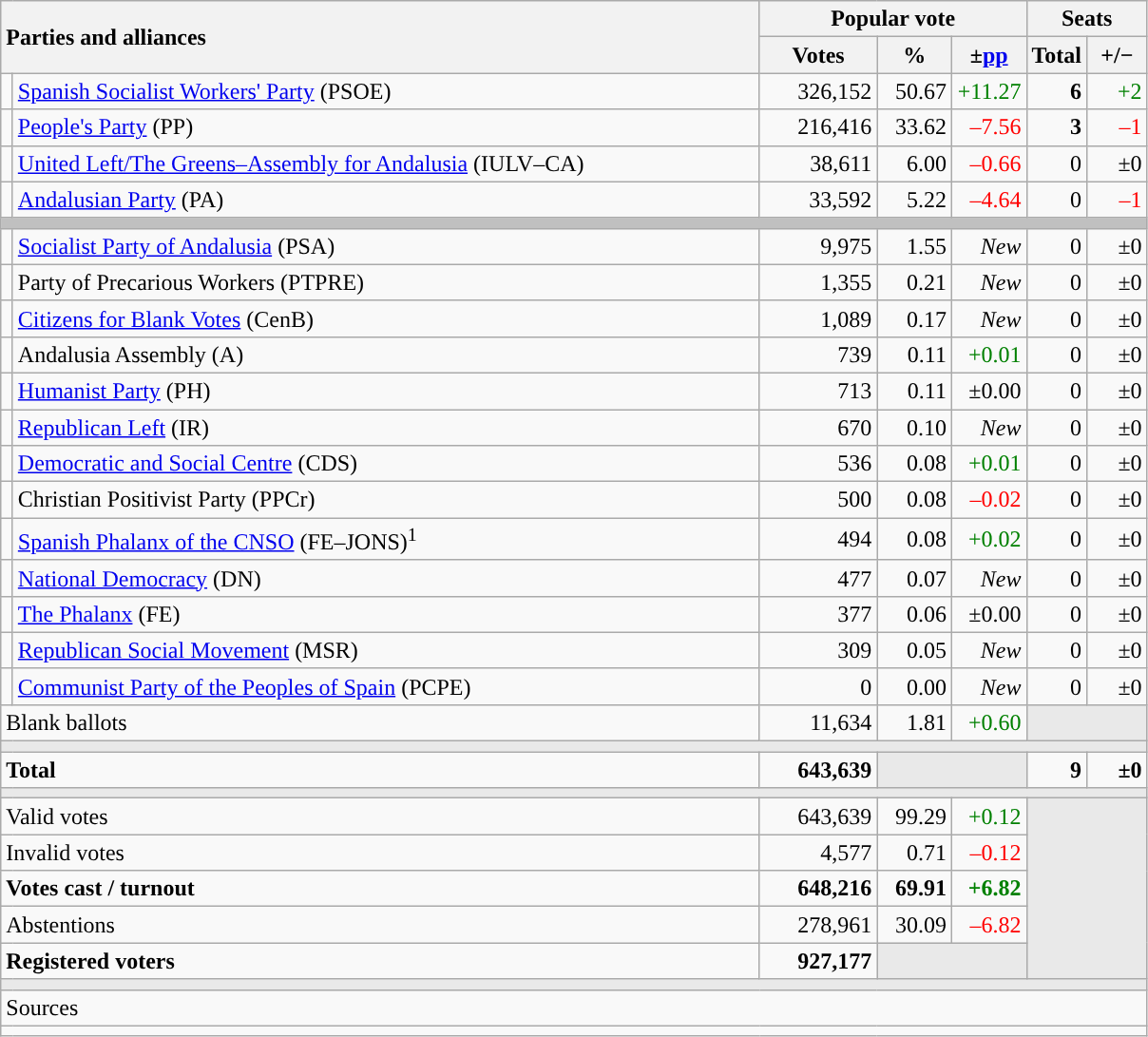<table class="wikitable" style="text-align:right;">
<tr>
<th style="text-align:left;" rowspan="2" colspan="2" width="525">Parties and alliances</th>
<th colspan="3">Popular vote</th>
<th colspan="2">Seats</th>
</tr>
<tr>
<th width="75">Votes</th>
<th width="45">%</th>
<th width="45">±<a href='#'>pp</a></th>
<th width="35">Total</th>
<th width="35">+/−</th>
</tr>
<tr>
<td width="1" style="color:inherit;background:"></td>
<td align="left"><a href='#'>Spanish Socialist Workers' Party</a> (PSOE)</td>
<td>326,152</td>
<td>50.67</td>
<td style="color:green;">+11.27</td>
<td><strong>6</strong></td>
<td style="color:green;">+2</td>
</tr>
<tr>
<td style="color:inherit;background:"></td>
<td align="left"><a href='#'>People's Party</a> (PP)</td>
<td>216,416</td>
<td>33.62</td>
<td style="color:red;">–7.56</td>
<td><strong>3</strong></td>
<td style="color:red;">–1</td>
</tr>
<tr>
<td style="color:inherit;background:"></td>
<td align="left"><a href='#'>United Left/The Greens–Assembly for Andalusia</a> (IULV–CA)</td>
<td>38,611</td>
<td>6.00</td>
<td style="color:red;">–0.66</td>
<td>0</td>
<td>±0</td>
</tr>
<tr>
<td style="color:inherit;background:"></td>
<td align="left"><a href='#'>Andalusian Party</a> (PA)</td>
<td>33,592</td>
<td>5.22</td>
<td style="color:red;">–4.64</td>
<td>0</td>
<td style="color:red;">–1</td>
</tr>
<tr>
<td colspan="7" bgcolor="#C0C0C0"></td>
</tr>
<tr>
<td style="color:inherit;background:"></td>
<td align="left"><a href='#'>Socialist Party of Andalusia</a> (PSA)</td>
<td>9,975</td>
<td>1.55</td>
<td><em>New</em></td>
<td>0</td>
<td>±0</td>
</tr>
<tr>
<td style="color:inherit;background:"></td>
<td align="left">Party of Precarious Workers (PTPRE)</td>
<td>1,355</td>
<td>0.21</td>
<td><em>New</em></td>
<td>0</td>
<td>±0</td>
</tr>
<tr>
<td style="color:inherit;background:"></td>
<td align="left"><a href='#'>Citizens for Blank Votes</a> (CenB)</td>
<td>1,089</td>
<td>0.17</td>
<td><em>New</em></td>
<td>0</td>
<td>±0</td>
</tr>
<tr>
<td style="color:inherit;background:"></td>
<td align="left">Andalusia Assembly (A)</td>
<td>739</td>
<td>0.11</td>
<td style="color:green;">+0.01</td>
<td>0</td>
<td>±0</td>
</tr>
<tr>
<td style="color:inherit;background:"></td>
<td align="left"><a href='#'>Humanist Party</a> (PH)</td>
<td>713</td>
<td>0.11</td>
<td>±0.00</td>
<td>0</td>
<td>±0</td>
</tr>
<tr>
<td style="color:inherit;background:"></td>
<td align="left"><a href='#'>Republican Left</a> (IR)</td>
<td>670</td>
<td>0.10</td>
<td><em>New</em></td>
<td>0</td>
<td>±0</td>
</tr>
<tr>
<td style="color:inherit;background:"></td>
<td align="left"><a href='#'>Democratic and Social Centre</a> (CDS)</td>
<td>536</td>
<td>0.08</td>
<td style="color:green;">+0.01</td>
<td>0</td>
<td>±0</td>
</tr>
<tr>
<td style="color:inherit;background:"></td>
<td align="left">Christian Positivist Party (PPCr)</td>
<td>500</td>
<td>0.08</td>
<td style="color:red;">–0.02</td>
<td>0</td>
<td>±0</td>
</tr>
<tr>
<td style="color:inherit;background:"></td>
<td align="left"><a href='#'>Spanish Phalanx of the CNSO</a> (FE–JONS)<sup>1</sup></td>
<td>494</td>
<td>0.08</td>
<td style="color:green;">+0.02</td>
<td>0</td>
<td>±0</td>
</tr>
<tr>
<td style="color:inherit;background:"></td>
<td align="left"><a href='#'>National Democracy</a> (DN)</td>
<td>477</td>
<td>0.07</td>
<td><em>New</em></td>
<td>0</td>
<td>±0</td>
</tr>
<tr>
<td style="color:inherit;background:"></td>
<td align="left"><a href='#'>The Phalanx</a> (FE)</td>
<td>377</td>
<td>0.06</td>
<td>±0.00</td>
<td>0</td>
<td>±0</td>
</tr>
<tr>
<td style="color:inherit;background:"></td>
<td align="left"><a href='#'>Republican Social Movement</a> (MSR)</td>
<td>309</td>
<td>0.05</td>
<td><em>New</em></td>
<td>0</td>
<td>±0</td>
</tr>
<tr>
<td style="color:inherit;background:"></td>
<td align="left"><a href='#'>Communist Party of the Peoples of Spain</a> (PCPE)</td>
<td>0</td>
<td>0.00</td>
<td><em>New</em></td>
<td>0</td>
<td>±0</td>
</tr>
<tr>
<td align="left" colspan="2">Blank ballots</td>
<td>11,634</td>
<td>1.81</td>
<td style="color:green;">+0.60</td>
<td bgcolor="#E9E9E9" colspan="2"></td>
</tr>
<tr>
<td colspan="7" bgcolor="#E9E9E9"></td>
</tr>
<tr style="font-weight:bold;">
<td align="left" colspan="2">Total</td>
<td>643,639</td>
<td bgcolor="#E9E9E9" colspan="2"></td>
<td>9</td>
<td>±0</td>
</tr>
<tr>
<td colspan="7" bgcolor="#E9E9E9"></td>
</tr>
<tr>
<td align="left" colspan="2">Valid votes</td>
<td>643,639</td>
<td>99.29</td>
<td style="color:green;">+0.12</td>
<td bgcolor="#E9E9E9" colspan="2" rowspan="5"></td>
</tr>
<tr>
<td align="left" colspan="2">Invalid votes</td>
<td>4,577</td>
<td>0.71</td>
<td style="color:red;">–0.12</td>
</tr>
<tr style="font-weight:bold;">
<td align="left" colspan="2">Votes cast / turnout</td>
<td>648,216</td>
<td>69.91</td>
<td style="color:green;">+6.82</td>
</tr>
<tr>
<td align="left" colspan="2">Abstentions</td>
<td>278,961</td>
<td>30.09</td>
<td style="color:red;">–6.82</td>
</tr>
<tr style="font-weight:bold;">
<td align="left" colspan="2">Registered voters</td>
<td>927,177</td>
<td bgcolor="#E9E9E9" colspan="2"></td>
</tr>
<tr>
<td colspan="7" bgcolor="#E9E9E9"></td>
</tr>
<tr>
<td align="left" colspan="7">Sources</td>
</tr>
<tr>
<td colspan="7" style="text-align:left; max-width:790px;"></td>
</tr>
</table>
